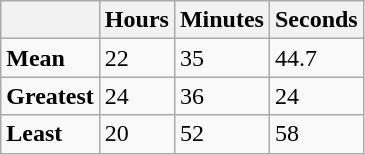<table class="wikitable">
<tr>
<th></th>
<th>Hours</th>
<th>Minutes</th>
<th>Seconds</th>
</tr>
<tr>
<td><strong>Mean</strong></td>
<td>22</td>
<td>35</td>
<td>44.7</td>
</tr>
<tr>
<td><strong>Greatest</strong></td>
<td>24</td>
<td>36</td>
<td>24</td>
</tr>
<tr>
<td><strong>Least</strong></td>
<td>20</td>
<td>52</td>
<td>58</td>
</tr>
</table>
